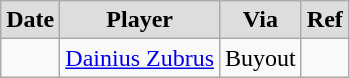<table class="wikitable">
<tr style="text-align:center; background:#ddd;">
<td><strong>Date</strong></td>
<td><strong>Player</strong></td>
<td><strong>Via</strong></td>
<td><strong>Ref</strong></td>
</tr>
<tr>
<td></td>
<td><a href='#'>Dainius Zubrus</a></td>
<td>Buyout</td>
<td></td>
</tr>
</table>
